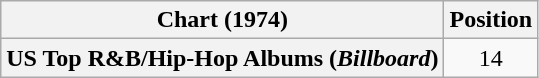<table class="wikitable plainrowheaders" style="text-align:center">
<tr>
<th scope="col">Chart (1974)</th>
<th scope="col">Position</th>
</tr>
<tr>
<th scope="row">US Top R&B/Hip-Hop Albums (<em>Billboard</em>)</th>
<td>14</td>
</tr>
</table>
